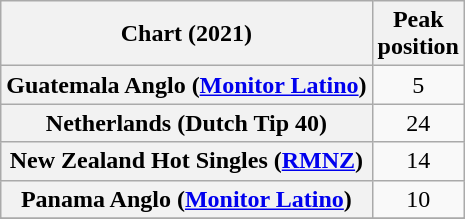<table class="wikitable sortable plainrowheaders" style="text-align:center">
<tr>
<th scope="col">Chart (2021)</th>
<th scope="col">Peak<br>position</th>
</tr>
<tr>
<th scope="row">Guatemala Anglo (<a href='#'>Monitor Latino</a>)</th>
<td>5</td>
</tr>
<tr>
<th scope="row">Netherlands (Dutch Tip 40)</th>
<td>24</td>
</tr>
<tr>
<th scope="row">New Zealand Hot Singles (<a href='#'>RMNZ</a>)</th>
<td>14</td>
</tr>
<tr>
<th scope="row">Panama Anglo (<a href='#'>Monitor Latino</a>)</th>
<td>10</td>
</tr>
<tr>
</tr>
<tr>
</tr>
</table>
